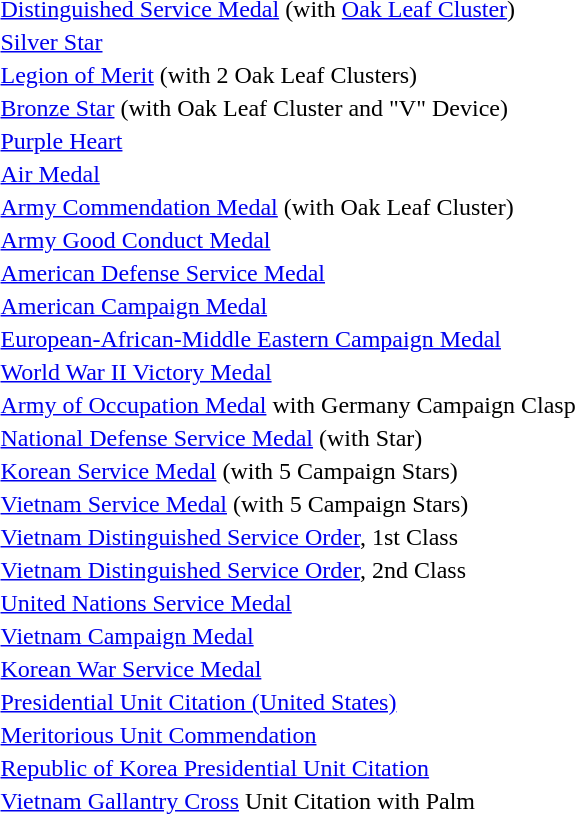<table>
<tr>
<td></td>
<td><a href='#'>Distinguished Service Medal</a> (with <a href='#'>Oak Leaf Cluster</a>)</td>
</tr>
<tr>
<td></td>
<td><a href='#'>Silver Star</a></td>
</tr>
<tr>
<td></td>
<td><a href='#'>Legion of Merit</a> (with 2 Oak Leaf Clusters)</td>
</tr>
<tr>
<td></td>
<td><a href='#'>Bronze Star</a> (with Oak Leaf Cluster and "V" Device)</td>
</tr>
<tr>
<td></td>
<td><a href='#'>Purple Heart</a></td>
</tr>
<tr>
<td></td>
<td><a href='#'>Air Medal</a></td>
</tr>
<tr>
<td></td>
<td><a href='#'>Army Commendation Medal</a> (with Oak Leaf Cluster)</td>
</tr>
<tr>
<td></td>
<td><a href='#'>Army Good Conduct Medal</a></td>
</tr>
<tr>
<td></td>
<td><a href='#'>American Defense Service Medal</a></td>
</tr>
<tr>
<td></td>
<td><a href='#'>American Campaign Medal</a></td>
</tr>
<tr>
<td></td>
<td><a href='#'>European-African-Middle Eastern Campaign Medal</a></td>
</tr>
<tr>
<td></td>
<td><a href='#'>World War II Victory Medal</a></td>
</tr>
<tr>
<td></td>
<td><a href='#'>Army of Occupation Medal</a> with Germany Campaign Clasp</td>
</tr>
<tr>
<td></td>
<td><a href='#'>National Defense Service Medal</a> (with Star)</td>
</tr>
<tr>
<td></td>
<td><a href='#'>Korean Service Medal</a> (with 5 Campaign Stars)</td>
</tr>
<tr>
<td></td>
<td><a href='#'>Vietnam Service Medal</a> (with 5 Campaign Stars)</td>
</tr>
<tr>
<td></td>
<td><a href='#'>Vietnam Distinguished Service Order</a>, 1st Class</td>
</tr>
<tr>
<td></td>
<td><a href='#'>Vietnam Distinguished Service Order</a>, 2nd Class</td>
</tr>
<tr>
<td></td>
<td><a href='#'>United Nations Service Medal</a></td>
</tr>
<tr>
<td></td>
<td><a href='#'>Vietnam Campaign Medal</a></td>
</tr>
<tr>
<td></td>
<td><a href='#'>Korean War Service Medal</a></td>
</tr>
<tr>
<td></td>
<td><a href='#'>Presidential Unit Citation (United States)</a></td>
</tr>
<tr>
<td></td>
<td><a href='#'>Meritorious Unit Commendation</a></td>
</tr>
<tr>
<td></td>
<td><a href='#'>Republic of Korea Presidential Unit Citation</a></td>
</tr>
<tr>
<td></td>
<td><a href='#'>Vietnam Gallantry Cross</a> Unit Citation with Palm</td>
</tr>
</table>
